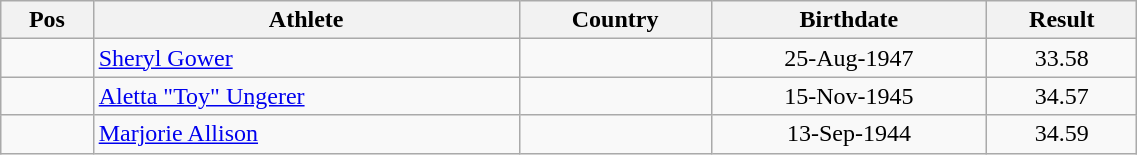<table class="wikitable"  style="text-align:center; width:60%;">
<tr>
<th>Pos</th>
<th>Athlete</th>
<th>Country</th>
<th>Birthdate</th>
<th>Result</th>
</tr>
<tr>
<td align=center></td>
<td align=left><a href='#'>Sheryl Gower</a></td>
<td align=left></td>
<td>25-Aug-1947</td>
<td>33.58</td>
</tr>
<tr>
<td align=center></td>
<td align=left><a href='#'>Aletta "Toy" Ungerer</a></td>
<td align=left></td>
<td>15-Nov-1945</td>
<td>34.57</td>
</tr>
<tr>
<td align=center></td>
<td align=left><a href='#'>Marjorie Allison</a></td>
<td align=left></td>
<td>13-Sep-1944</td>
<td>34.59</td>
</tr>
</table>
